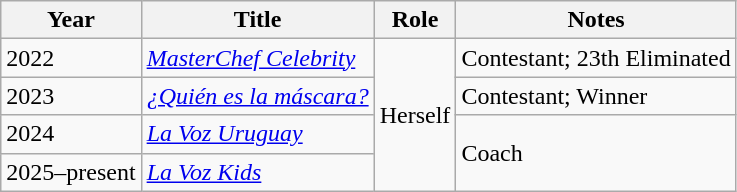<table class="wikitable sortable">
<tr>
<th>Year</th>
<th>Title</th>
<th>Role</th>
<th class="unsortable">Notes</th>
</tr>
<tr>
<td>2022</td>
<td><a href='#'><em>MasterChef Celebrity</em></a></td>
<td rowspan="4">Herself</td>
<td>Contestant; 23th Eliminated</td>
</tr>
<tr>
<td>2023</td>
<td><a href='#'><em>¿Quién es la máscara?</em></a></td>
<td>Contestant; Winner</td>
</tr>
<tr>
<td>2024</td>
<td><em><a href='#'>La Voz Uruguay</a></em></td>
<td rowspan="2">Coach</td>
</tr>
<tr>
<td>2025–present</td>
<td><em><a href='#'>La Voz Kids</a></em></td>
</tr>
</table>
